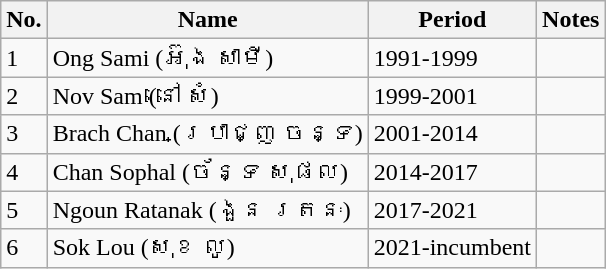<table class="wikitable">
<tr>
<th>No.</th>
<th>Name</th>
<th>Period</th>
<th>Notes</th>
</tr>
<tr>
<td>1</td>
<td>Ong Sami (អ៊ុង សាមី)</td>
<td>1991-1999</td>
<td></td>
</tr>
<tr>
<td>2</td>
<td>Nov Sam (នៅ សំ)</td>
<td>1999-2001</td>
<td></td>
</tr>
<tr>
<td>3</td>
<td>Brach Chan (ប្រាជ្ញ ចន្ទ)</td>
<td>2001-2014</td>
<td></td>
</tr>
<tr>
<td>4</td>
<td>Chan Sophal (ច័ន្ទ សុផល)</td>
<td>2014-2017</td>
<td></td>
</tr>
<tr>
<td>5</td>
<td>Ngoun Ratanak (ងួន រតនៈ)</td>
<td>2017-2021</td>
<td></td>
</tr>
<tr>
<td>6</td>
<td>Sok Lou (សុខ លូ)</td>
<td>2021-incumbent</td>
<td></td>
</tr>
</table>
